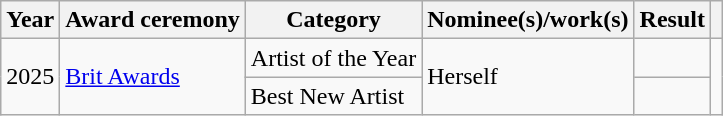<table class="wikitable sortable plainrowheaders">
<tr>
<th scope="col">Year</th>
<th scope="col">Award ceremony</th>
<th scope="col">Category</th>
<th scope="col">Nominee(s)/work(s)</th>
<th scope="col">Result</th>
<th scope="col" class="unsortable"></th>
</tr>
<tr>
<td rowspan="2">2025</td>
<td rowspan="2"><a href='#'>Brit Awards</a></td>
<td>Artist of the Year</td>
<td rowspan="2">Herself</td>
<td></td>
<td align="center" rowspan="2"></td>
</tr>
<tr>
<td>Best New Artist</td>
<td></td>
</tr>
</table>
